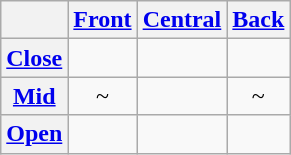<table class="wikitable" style="text-align:center">
<tr>
<th></th>
<th><a href='#'>Front</a></th>
<th><a href='#'>Central</a></th>
<th><a href='#'>Back</a></th>
</tr>
<tr>
<th><a href='#'>Close</a></th>
<td></td>
<td></td>
<td></td>
</tr>
<tr>
<th><a href='#'>Mid</a></th>
<td> ~ </td>
<td></td>
<td> ~ </td>
</tr>
<tr>
<th><a href='#'>Open</a></th>
<td></td>
<td></td>
<td></td>
</tr>
</table>
